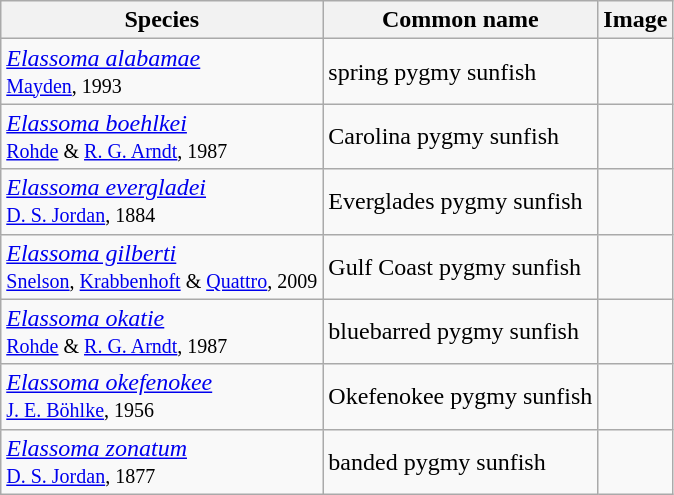<table class="wikitable">
<tr>
<th>Species</th>
<th>Common name</th>
<th>Image</th>
</tr>
<tr>
<td><em><a href='#'>Elassoma alabamae</a></em><br><small><a href='#'>Mayden</a>, 1993</small></td>
<td>spring pygmy sunfish</td>
<td></td>
</tr>
<tr>
<td><em><a href='#'>Elassoma boehlkei</a></em><br><small><a href='#'>Rohde</a> & <a href='#'>R. G. Arndt</a>, 1987</small></td>
<td>Carolina pygmy sunfish</td>
<td></td>
</tr>
<tr>
<td><em><a href='#'>Elassoma evergladei</a></em><br><small><a href='#'>D. S. Jordan</a>, 1884</small></td>
<td>Everglades pygmy sunfish</td>
<td></td>
</tr>
<tr>
<td><em><a href='#'>Elassoma gilberti</a></em><br><small><a href='#'>Snelson</a>, <a href='#'>Krabbenhoft</a> & <a href='#'>Quattro</a>, 2009</small></td>
<td>Gulf Coast pygmy sunfish</td>
<td></td>
</tr>
<tr>
<td><em><a href='#'>Elassoma okatie</a></em><br><small><a href='#'>Rohde</a> & <a href='#'>R. G. Arndt</a>, 1987</small></td>
<td>bluebarred pygmy sunfish</td>
<td></td>
</tr>
<tr>
<td><em><a href='#'>Elassoma okefenokee</a></em><br><small><a href='#'>J. E. Böhlke</a>, 1956</small></td>
<td>Okefenokee pygmy sunfish</td>
<td></td>
</tr>
<tr>
<td><em><a href='#'>Elassoma zonatum</a></em><br><small><a href='#'>D. S. Jordan</a>, 1877</small></td>
<td>banded pygmy sunfish</td>
<td></td>
</tr>
</table>
